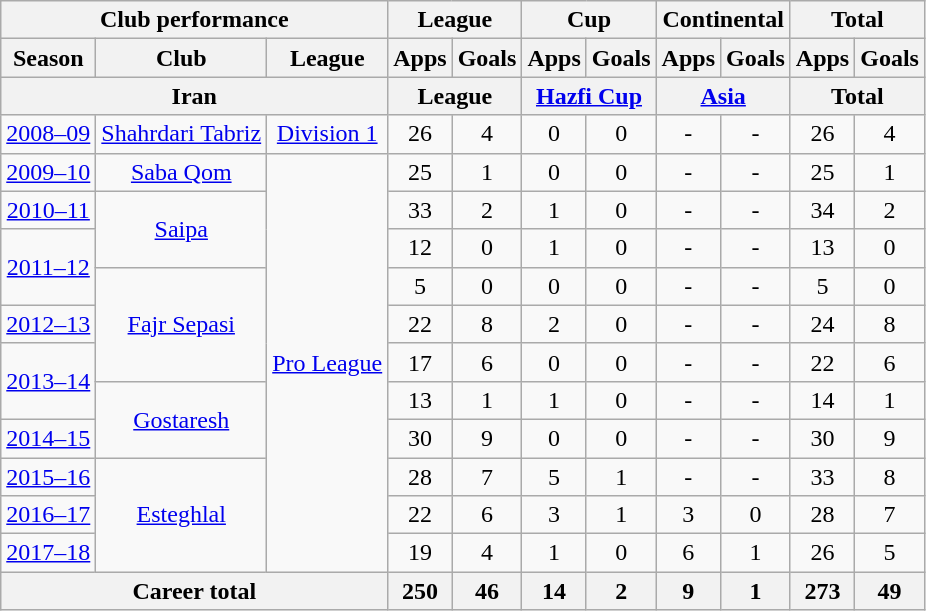<table class="wikitable" style="text-align:center">
<tr>
<th colspan=3>Club performance</th>
<th colspan=2>League</th>
<th colspan=2>Cup</th>
<th colspan=2>Continental</th>
<th colspan=2>Total</th>
</tr>
<tr>
<th>Season</th>
<th>Club</th>
<th>League</th>
<th>Apps</th>
<th>Goals</th>
<th>Apps</th>
<th>Goals</th>
<th>Apps</th>
<th>Goals</th>
<th>Apps</th>
<th>Goals</th>
</tr>
<tr>
<th colspan=3>Iran</th>
<th colspan=2>League</th>
<th colspan=2><a href='#'>Hazfi Cup</a></th>
<th colspan=2><a href='#'>Asia</a></th>
<th colspan=2>Total</th>
</tr>
<tr>
<td><a href='#'>2008–09</a></td>
<td><a href='#'>Shahrdari Tabriz</a></td>
<td><a href='#'>Division 1</a></td>
<td>26</td>
<td>4</td>
<td>0</td>
<td>0</td>
<td>-</td>
<td>-</td>
<td>26</td>
<td>4</td>
</tr>
<tr>
<td><a href='#'>2009–10</a></td>
<td><a href='#'>Saba Qom</a></td>
<td rowspan="11"><a href='#'>Pro League</a></td>
<td>25</td>
<td>1</td>
<td>0</td>
<td>0</td>
<td>-</td>
<td>-</td>
<td>25</td>
<td>1</td>
</tr>
<tr>
<td><a href='#'>2010–11</a></td>
<td rowspan="2"><a href='#'>Saipa</a></td>
<td>33</td>
<td>2</td>
<td>1</td>
<td>0</td>
<td>-</td>
<td>-</td>
<td>34</td>
<td>2</td>
</tr>
<tr>
<td rowspan="2"><a href='#'>2011–12</a></td>
<td>12</td>
<td>0</td>
<td>1</td>
<td>0</td>
<td>-</td>
<td>-</td>
<td>13</td>
<td>0</td>
</tr>
<tr>
<td rowspan="3"><a href='#'>Fajr Sepasi</a></td>
<td>5</td>
<td>0</td>
<td>0</td>
<td>0</td>
<td>-</td>
<td>-</td>
<td>5</td>
<td>0</td>
</tr>
<tr>
<td><a href='#'>2012–13</a></td>
<td>22</td>
<td>8</td>
<td>2</td>
<td>0</td>
<td>-</td>
<td>-</td>
<td>24</td>
<td>8</td>
</tr>
<tr>
<td rowspan="2"><a href='#'>2013–14</a></td>
<td>17</td>
<td>6</td>
<td>0</td>
<td>0</td>
<td>-</td>
<td>-</td>
<td>22</td>
<td>6</td>
</tr>
<tr>
<td rowspan="2"><a href='#'>Gostaresh</a></td>
<td>13</td>
<td>1</td>
<td>1</td>
<td>0</td>
<td>-</td>
<td>-</td>
<td>14</td>
<td>1</td>
</tr>
<tr>
<td><a href='#'>2014–15</a></td>
<td>30</td>
<td>9</td>
<td>0</td>
<td>0</td>
<td>-</td>
<td>-</td>
<td>30</td>
<td>9</td>
</tr>
<tr>
<td><a href='#'>2015–16</a></td>
<td rowspan="3"><a href='#'>Esteghlal</a></td>
<td>28</td>
<td>7</td>
<td>5</td>
<td>1</td>
<td>-</td>
<td>-</td>
<td>33</td>
<td>8</td>
</tr>
<tr>
<td rowspan="1"><a href='#'>2016–17</a></td>
<td>22</td>
<td>6</td>
<td>3</td>
<td>1</td>
<td>3</td>
<td>0</td>
<td>28</td>
<td>7</td>
</tr>
<tr>
<td><a href='#'>2017–18</a></td>
<td>19</td>
<td>4</td>
<td>1</td>
<td>0</td>
<td>6</td>
<td>1</td>
<td>26</td>
<td>5</td>
</tr>
<tr>
<th colspan="3">Career total</th>
<th>250</th>
<th>46</th>
<th>14</th>
<th>2</th>
<th>9</th>
<th>1</th>
<th>273</th>
<th>49</th>
</tr>
</table>
